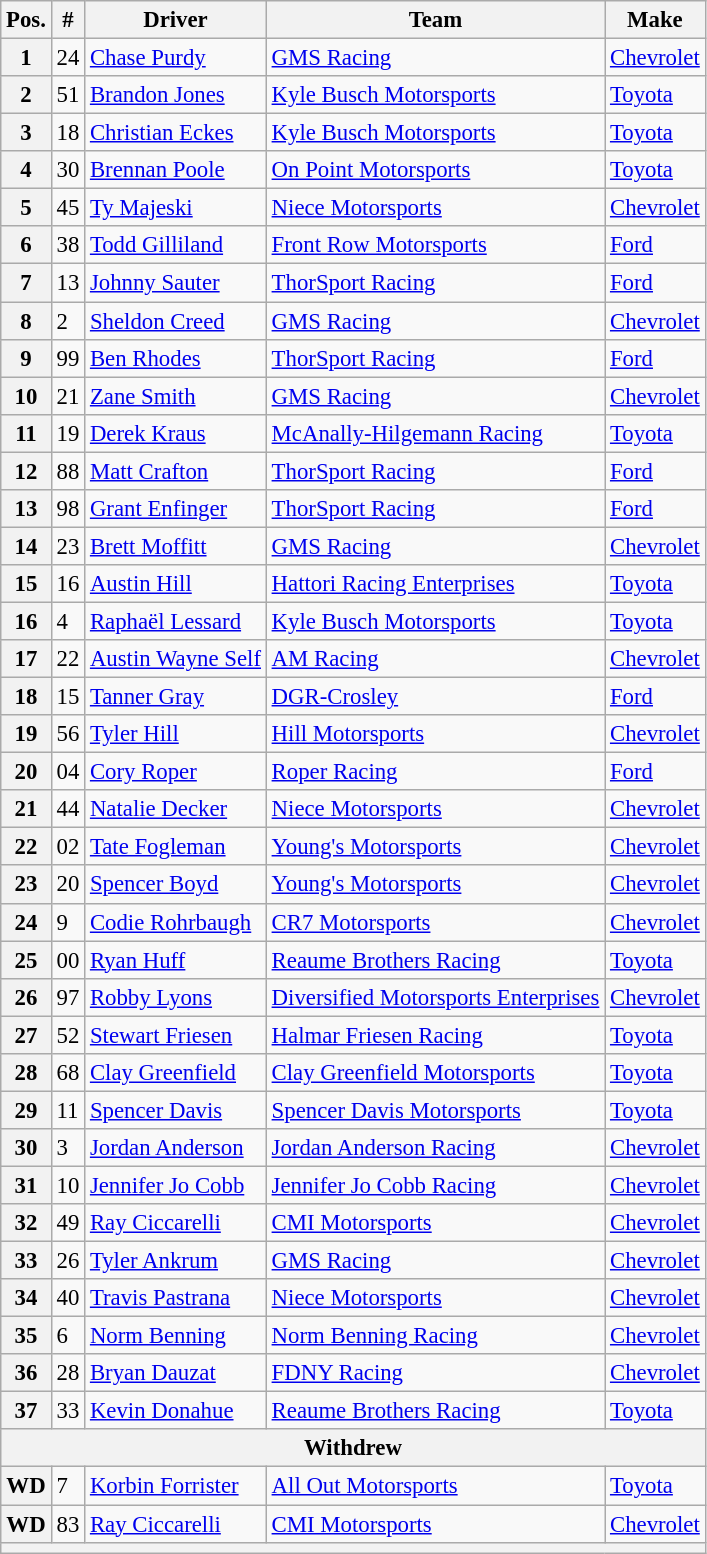<table class="wikitable" style="font-size:95%">
<tr>
<th>Pos.</th>
<th>#</th>
<th>Driver</th>
<th>Team</th>
<th>Make</th>
</tr>
<tr>
<th>1</th>
<td>24</td>
<td><a href='#'>Chase Purdy</a></td>
<td><a href='#'>GMS Racing</a></td>
<td><a href='#'>Chevrolet</a></td>
</tr>
<tr>
<th>2</th>
<td>51</td>
<td><a href='#'>Brandon Jones</a></td>
<td><a href='#'>Kyle Busch Motorsports</a></td>
<td><a href='#'>Toyota</a></td>
</tr>
<tr>
<th>3</th>
<td>18</td>
<td><a href='#'>Christian Eckes</a></td>
<td><a href='#'>Kyle Busch Motorsports</a></td>
<td><a href='#'>Toyota</a></td>
</tr>
<tr>
<th>4</th>
<td>30</td>
<td><a href='#'>Brennan Poole</a></td>
<td><a href='#'>On Point Motorsports</a></td>
<td><a href='#'>Toyota</a></td>
</tr>
<tr>
<th>5</th>
<td>45</td>
<td><a href='#'>Ty Majeski</a></td>
<td><a href='#'>Niece Motorsports</a></td>
<td><a href='#'>Chevrolet</a></td>
</tr>
<tr>
<th>6</th>
<td>38</td>
<td><a href='#'>Todd Gilliland</a></td>
<td><a href='#'>Front Row Motorsports</a></td>
<td><a href='#'>Ford</a></td>
</tr>
<tr>
<th>7</th>
<td>13</td>
<td><a href='#'>Johnny Sauter</a></td>
<td><a href='#'>ThorSport Racing</a></td>
<td><a href='#'>Ford</a></td>
</tr>
<tr>
<th>8</th>
<td>2</td>
<td><a href='#'>Sheldon Creed</a></td>
<td><a href='#'>GMS Racing</a></td>
<td><a href='#'>Chevrolet</a></td>
</tr>
<tr>
<th>9</th>
<td>99</td>
<td><a href='#'>Ben Rhodes</a></td>
<td><a href='#'>ThorSport Racing</a></td>
<td><a href='#'>Ford</a></td>
</tr>
<tr>
<th>10</th>
<td>21</td>
<td><a href='#'>Zane Smith</a></td>
<td><a href='#'>GMS Racing</a></td>
<td><a href='#'>Chevrolet</a></td>
</tr>
<tr>
<th>11</th>
<td>19</td>
<td><a href='#'>Derek Kraus</a></td>
<td><a href='#'>McAnally-Hilgemann Racing</a></td>
<td><a href='#'>Toyota</a></td>
</tr>
<tr>
<th>12</th>
<td>88</td>
<td><a href='#'>Matt Crafton</a></td>
<td><a href='#'>ThorSport Racing</a></td>
<td><a href='#'>Ford</a></td>
</tr>
<tr>
<th>13</th>
<td>98</td>
<td><a href='#'>Grant Enfinger</a></td>
<td><a href='#'>ThorSport Racing</a></td>
<td><a href='#'>Ford</a></td>
</tr>
<tr>
<th>14</th>
<td>23</td>
<td><a href='#'>Brett Moffitt</a></td>
<td><a href='#'>GMS Racing</a></td>
<td><a href='#'>Chevrolet</a></td>
</tr>
<tr>
<th>15</th>
<td>16</td>
<td><a href='#'>Austin Hill</a></td>
<td><a href='#'>Hattori Racing Enterprises</a></td>
<td><a href='#'>Toyota</a></td>
</tr>
<tr>
<th>16</th>
<td>4</td>
<td><a href='#'>Raphaël Lessard</a></td>
<td><a href='#'>Kyle Busch Motorsports</a></td>
<td><a href='#'>Toyota</a></td>
</tr>
<tr>
<th>17</th>
<td>22</td>
<td><a href='#'>Austin Wayne Self</a></td>
<td><a href='#'>AM Racing</a></td>
<td><a href='#'>Chevrolet</a></td>
</tr>
<tr>
<th>18</th>
<td>15</td>
<td><a href='#'>Tanner Gray</a></td>
<td><a href='#'>DGR-Crosley</a></td>
<td><a href='#'>Ford</a></td>
</tr>
<tr>
<th>19</th>
<td>56</td>
<td><a href='#'>Tyler Hill</a></td>
<td><a href='#'>Hill Motorsports</a></td>
<td><a href='#'>Chevrolet</a></td>
</tr>
<tr>
<th>20</th>
<td>04</td>
<td><a href='#'>Cory Roper</a></td>
<td><a href='#'>Roper Racing</a></td>
<td><a href='#'>Ford</a></td>
</tr>
<tr>
<th>21</th>
<td>44</td>
<td><a href='#'>Natalie Decker</a></td>
<td><a href='#'>Niece Motorsports</a></td>
<td><a href='#'>Chevrolet</a></td>
</tr>
<tr>
<th>22</th>
<td>02</td>
<td><a href='#'>Tate Fogleman</a></td>
<td><a href='#'>Young's Motorsports</a></td>
<td><a href='#'>Chevrolet</a></td>
</tr>
<tr>
<th>23</th>
<td>20</td>
<td><a href='#'>Spencer Boyd</a></td>
<td><a href='#'>Young's Motorsports</a></td>
<td><a href='#'>Chevrolet</a></td>
</tr>
<tr>
<th>24</th>
<td>9</td>
<td><a href='#'>Codie Rohrbaugh</a></td>
<td><a href='#'>CR7 Motorsports</a></td>
<td><a href='#'>Chevrolet</a></td>
</tr>
<tr>
<th>25</th>
<td>00</td>
<td><a href='#'>Ryan Huff</a></td>
<td><a href='#'>Reaume Brothers Racing</a></td>
<td><a href='#'>Toyota</a></td>
</tr>
<tr>
<th>26</th>
<td>97</td>
<td><a href='#'>Robby Lyons</a></td>
<td><a href='#'>Diversified Motorsports Enterprises</a></td>
<td><a href='#'>Chevrolet</a></td>
</tr>
<tr>
<th>27</th>
<td>52</td>
<td><a href='#'>Stewart Friesen</a></td>
<td><a href='#'>Halmar Friesen Racing</a></td>
<td><a href='#'>Toyota</a></td>
</tr>
<tr>
<th>28</th>
<td>68</td>
<td><a href='#'>Clay Greenfield</a></td>
<td><a href='#'>Clay Greenfield Motorsports</a></td>
<td><a href='#'>Toyota</a></td>
</tr>
<tr>
<th>29</th>
<td>11</td>
<td><a href='#'>Spencer Davis</a></td>
<td><a href='#'>Spencer Davis Motorsports</a></td>
<td><a href='#'>Toyota</a></td>
</tr>
<tr>
<th>30</th>
<td>3</td>
<td><a href='#'>Jordan Anderson</a></td>
<td><a href='#'>Jordan Anderson Racing</a></td>
<td><a href='#'>Chevrolet</a></td>
</tr>
<tr>
<th>31</th>
<td>10</td>
<td><a href='#'>Jennifer Jo Cobb</a></td>
<td><a href='#'>Jennifer Jo Cobb Racing</a></td>
<td><a href='#'>Chevrolet</a></td>
</tr>
<tr>
<th>32</th>
<td>49</td>
<td><a href='#'>Ray Ciccarelli</a></td>
<td><a href='#'>CMI Motorsports</a></td>
<td><a href='#'>Chevrolet</a></td>
</tr>
<tr>
<th>33</th>
<td>26</td>
<td><a href='#'>Tyler Ankrum</a></td>
<td><a href='#'>GMS Racing</a></td>
<td><a href='#'>Chevrolet</a></td>
</tr>
<tr>
<th>34</th>
<td>40</td>
<td><a href='#'>Travis Pastrana</a></td>
<td><a href='#'>Niece Motorsports</a></td>
<td><a href='#'>Chevrolet</a></td>
</tr>
<tr>
<th>35</th>
<td>6</td>
<td><a href='#'>Norm Benning</a></td>
<td><a href='#'>Norm Benning Racing</a></td>
<td><a href='#'>Chevrolet</a></td>
</tr>
<tr>
<th>36</th>
<td>28</td>
<td><a href='#'>Bryan Dauzat</a></td>
<td><a href='#'>FDNY Racing</a></td>
<td><a href='#'>Chevrolet</a></td>
</tr>
<tr>
<th>37</th>
<td>33</td>
<td><a href='#'>Kevin Donahue</a></td>
<td><a href='#'>Reaume Brothers Racing</a></td>
<td><a href='#'>Toyota</a></td>
</tr>
<tr>
<th colspan="5">Withdrew</th>
</tr>
<tr>
<th>WD</th>
<td>7</td>
<td><a href='#'>Korbin Forrister</a></td>
<td><a href='#'>All Out Motorsports</a></td>
<td><a href='#'>Toyota</a></td>
</tr>
<tr>
<th>WD</th>
<td>83</td>
<td><a href='#'>Ray Ciccarelli</a></td>
<td><a href='#'>CMI Motorsports</a></td>
<td><a href='#'>Chevrolet</a></td>
</tr>
<tr>
<th colspan="5"></th>
</tr>
</table>
